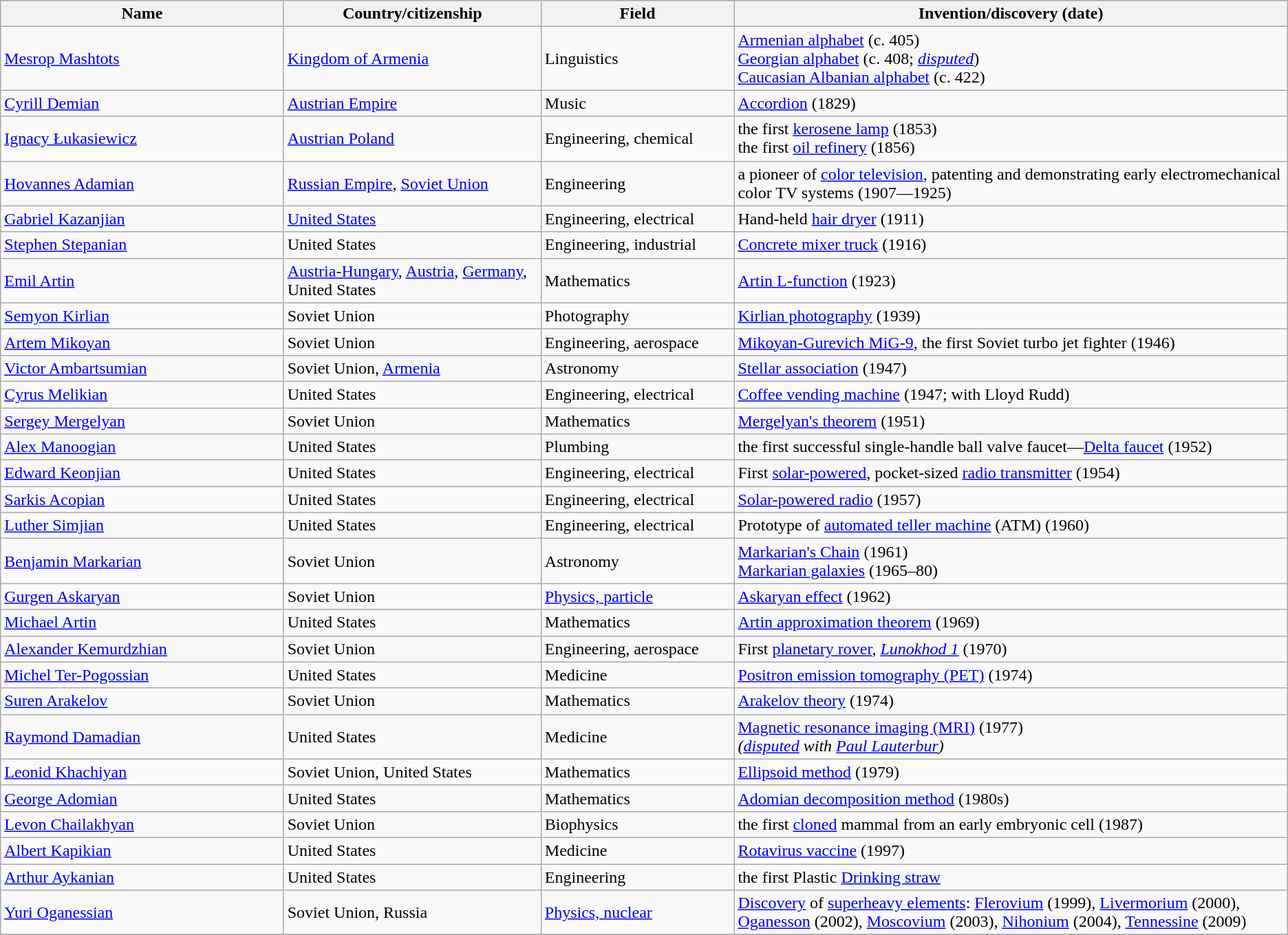<table class="wikitable sortable">
<tr style="background:#ccc;">
<th width=22%>Name</th>
<th width=20%>Country/citizenship</th>
<th width=15%>Field</th>
<th width=50%>Invention/discovery (date)</th>
</tr>
<tr>
<td data-sort-value="Mashtots"><a href='#'>Mesrop Mashtots</a></td>
<td><a href='#'>Kingdom of Armenia</a></td>
<td>Linguistics</td>
<td><a href='#'>Armenian alphabet</a> (c. 405)<br><a href='#'>Georgian alphabet</a> (c. 408; <em><a href='#'>disputed</a></em>)<br><a href='#'>Caucasian Albanian alphabet</a> (c. 422)</td>
</tr>
<tr>
<td><a href='#'>Cyrill Demian</a></td>
<td><a href='#'>Austrian Empire</a></td>
<td>Music</td>
<td><a href='#'>Accordion</a> (1829)</td>
</tr>
<tr>
<td data-sort-value="Łukasiewicz"><a href='#'>Ignacy Łukasiewicz</a></td>
<td><a href='#'>Austrian Poland</a></td>
<td>Engineering, chemical</td>
<td>the first <a href='#'>kerosene lamp</a> (1853)<br>the first <a href='#'>oil refinery</a> (1856)</td>
</tr>
<tr>
<td data-sort-value="Adamian"><a href='#'>Hovannes Adamian</a></td>
<td><a href='#'>Russian Empire</a>, <a href='#'>Soviet Union</a></td>
<td>Engineering</td>
<td>a pioneer of <a href='#'>color television</a>, patenting and demonstrating early electromechanical color TV systems (1907—1925)</td>
</tr>
<tr>
<td data-sort-value="Kazanjian"><a href='#'>Gabriel Kazanjian</a></td>
<td><a href='#'>United States</a></td>
<td>Engineering, electrical</td>
<td>Hand-held <a href='#'>hair dryer</a> (1911)</td>
</tr>
<tr>
<td data-sort-value="Stepanian"><a href='#'>Stephen Stepanian</a></td>
<td>United States</td>
<td>Engineering, industrial</td>
<td><a href='#'>Concrete mixer truck</a> (1916)</td>
</tr>
<tr>
<td data-sort-value="Artin"><a href='#'>Emil Artin</a></td>
<td><a href='#'>Austria-Hungary</a>, <a href='#'>Austria</a>, <a href='#'>Germany</a>, United States</td>
<td>Mathematics</td>
<td><a href='#'>Artin L-function</a> (1923)</td>
</tr>
<tr>
<td data-sort-value="Kirlian"><a href='#'>Semyon Kirlian</a></td>
<td>Soviet Union</td>
<td>Photography</td>
<td><a href='#'>Kirlian photography</a> (1939)</td>
</tr>
<tr>
<td data-sort-value="Mikoyan"><a href='#'>Artem Mikoyan</a></td>
<td>Soviet Union</td>
<td>Engineering, aerospace</td>
<td><a href='#'>Mikoyan-Gurevich MiG-9</a>, the first Soviet turbo jet fighter (1946)</td>
</tr>
<tr>
<td data-sort-value="Ambartsumian"><a href='#'>Victor Ambartsumian</a></td>
<td>Soviet Union, <a href='#'>Armenia</a></td>
<td>Astronomy</td>
<td><a href='#'>Stellar association</a> (1947)</td>
</tr>
<tr>
<td><a href='#'>Cyrus Melikian</a></td>
<td>United States</td>
<td>Engineering, electrical</td>
<td><a href='#'>Coffee vending machine</a> (1947; with Lloyd Rudd)</td>
</tr>
<tr>
<td data-sort-value="Mergelyan"><a href='#'>Sergey Mergelyan</a></td>
<td>Soviet Union</td>
<td>Mathematics</td>
<td><a href='#'>Mergelyan's theorem</a> (1951)</td>
</tr>
<tr>
<td><a href='#'>Alex Manoogian</a></td>
<td>United States</td>
<td>Plumbing</td>
<td>the first successful single-handle ball valve faucet—<a href='#'>Delta faucet</a> (1952)</td>
</tr>
<tr>
<td data-sort-value="Keonjian"><a href='#'>Edward Keonjian</a></td>
<td>United States</td>
<td>Engineering, electrical</td>
<td>First <a href='#'>solar-powered</a>, pocket-sized <a href='#'>radio transmitter</a> (1954)</td>
</tr>
<tr>
<td data-sort-value="Acopian"><a href='#'>Sarkis Acopian</a></td>
<td>United States</td>
<td>Engineering, electrical</td>
<td><a href='#'>Solar-powered radio</a> (1957)</td>
</tr>
<tr>
<td data-sort-value="Simjian"><a href='#'>Luther Simjian</a></td>
<td>United States</td>
<td>Engineering, electrical</td>
<td>Prototype of <a href='#'>automated teller machine</a> (ATM) (1960)</td>
</tr>
<tr>
<td data-sort-value="Markarian"><a href='#'>Benjamin Markarian</a></td>
<td>Soviet Union</td>
<td>Astronomy</td>
<td><a href='#'>Markarian's Chain</a> (1961)<br><a href='#'>Markarian galaxies</a> (1965–80)</td>
</tr>
<tr>
<td data-sort-value="Askaryan"><a href='#'>Gurgen Askaryan</a></td>
<td>Soviet Union</td>
<td><a href='#'>Physics, particle</a></td>
<td><a href='#'>Askaryan effect</a> (1962)</td>
</tr>
<tr>
<td data-sort-value="Artin"><a href='#'>Michael Artin</a></td>
<td>United States</td>
<td>Mathematics</td>
<td><a href='#'>Artin approximation theorem</a> (1969)</td>
</tr>
<tr>
<td data-sort-value="Kemurdzhian"><a href='#'>Alexander Kemurdzhian</a></td>
<td>Soviet Union</td>
<td>Engineering, aerospace</td>
<td>First <a href='#'>planetary rover</a>, <em><a href='#'>Lunokhod 1</a></em> (1970)</td>
</tr>
<tr>
<td data-sort-value="Ter-Pogossian"><a href='#'>Michel Ter-Pogossian</a></td>
<td>United States</td>
<td>Medicine</td>
<td><a href='#'>Positron emission tomography (PET)</a> (1974)</td>
</tr>
<tr>
<td data-sort-value="Arakelov"><a href='#'>Suren Arakelov</a></td>
<td>Soviet Union</td>
<td>Mathematics</td>
<td><a href='#'>Arakelov theory</a> (1974)</td>
</tr>
<tr>
<td data-sort-value="Damadian"><a href='#'>Raymond Damadian</a></td>
<td>United States</td>
<td>Medicine</td>
<td><a href='#'>Magnetic resonance imaging (MRI)</a> (1977)<br><em>(<a href='#'>disputed</a> with <a href='#'>Paul Lauterbur</a>)</em></td>
</tr>
<tr>
<td data-sort-value="Khachiyan"><a href='#'>Leonid Khachiyan</a></td>
<td>Soviet Union, United States</td>
<td>Mathematics</td>
<td><a href='#'>Ellipsoid method</a> (1979)</td>
</tr>
<tr>
<td data-sort-value="Adomian"><a href='#'>George Adomian</a></td>
<td>United States</td>
<td>Mathematics</td>
<td><a href='#'>Adomian decomposition method</a> (1980s)</td>
</tr>
<tr>
<td data-sort-value="Chailakhyan"><a href='#'>Levon Chailakhyan</a></td>
<td>Soviet Union</td>
<td>Biophysics</td>
<td>the first <a href='#'>cloned</a> mammal from an early embryonic cell (1987)</td>
</tr>
<tr>
<td data-sort-value="Kapikian"><a href='#'>Albert Kapikian</a></td>
<td>United States</td>
<td>Medicine</td>
<td><a href='#'>Rotavirus vaccine</a> (1997)</td>
</tr>
<tr>
<td data-sort-value="Aykanian"><a href='#'>Arthur Aykanian</a></td>
<td>United States</td>
<td>Engineering</td>
<td>the first Plastic <a href='#'>Drinking straw</a></td>
</tr>
<tr>
<td data-sort-value="Oganessian"><a href='#'>Yuri Oganessian</a></td>
<td>Soviet Union, Russia</td>
<td><a href='#'>Physics, nuclear</a></td>
<td><a href='#'>Discovery</a> of <a href='#'>superheavy elements</a>: <a href='#'>Flerovium</a> (1999), <a href='#'>Livermorium</a> (2000), <a href='#'>Oganesson</a> (2002), <a href='#'>Moscovium</a> (2003), <a href='#'>Nihonium</a> (2004), <a href='#'>Tennessine</a> (2009)</td>
</tr>
<tr>
</tr>
</table>
